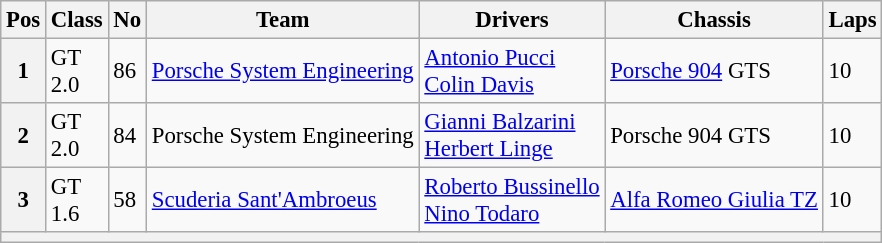<table class="wikitable" style="font-size: 95%;">
<tr>
<th>Pos</th>
<th>Class</th>
<th>No</th>
<th>Team</th>
<th>Drivers</th>
<th>Chassis</th>
<th>Laps</th>
</tr>
<tr style=>
<th>1</th>
<td>GT<br>2.0</td>
<td>86</td>
<td> <a href='#'>Porsche System Engineering</a></td>
<td> <a href='#'>Antonio Pucci</a><br> <a href='#'>Colin Davis</a></td>
<td><a href='#'>Porsche 904</a> GTS</td>
<td>10</td>
</tr>
<tr>
<th>2</th>
<td>GT<br>2.0</td>
<td>84</td>
<td> Porsche System Engineering</td>
<td> <a href='#'>Gianni Balzarini</a><br> <a href='#'>Herbert Linge</a></td>
<td>Porsche 904 GTS</td>
<td>10</td>
</tr>
<tr style=>
<th>3</th>
<td>GT<br>1.6</td>
<td>58</td>
<td> <a href='#'>Scuderia Sant'Ambroeus</a></td>
<td> <a href='#'>Roberto Bussinello</a><br> <a href='#'>Nino Todaro</a></td>
<td><a href='#'>Alfa Romeo Giulia TZ</a></td>
<td>10</td>
</tr>
<tr>
<th colspan="7"></th>
</tr>
</table>
